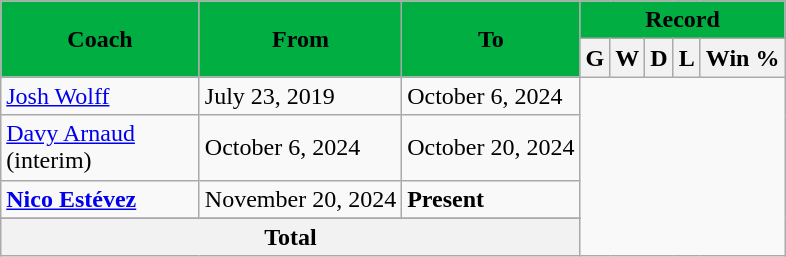<table class="wikitable sortable nowrap" style="text-align: center">
<tr>
<th style="background:#00AE42; color:#000000" rowspan="2" width=125>Coach</th>
<th style="background:#00AE42; color:#000000" rowspan="2">From</th>
<th style="background:#00AE42; color:#000000" rowspan="2">To</th>
<th style="background:#00AE42; color:#000000" colspan="6">Record</th>
</tr>
<tr>
<th>G</th>
<th>W</th>
<th>D</th>
<th>L</th>
<th>Win %</th>
</tr>
<tr>
<td align=left> <a href='#'>Josh Wolff</a></td>
<td align=left>July 23, 2019</td>
<td align=left>October 6, 2024<br></td>
</tr>
<tr>
<td align=left> <a href='#'>Davy Arnaud</a> (interim)</td>
<td align=left>October 6, 2024</td>
<td align=left>October 20, 2024<br></td>
</tr>
<tr>
<td align=left> <strong><a href='#'>Nico Estévez</a></strong></td>
<td align=left>November 20, 2024</td>
<td align=left><strong>Present</strong><br></td>
</tr>
<tr>
</tr>
<tr class="sortbottom">
<th colspan="3">Total<br></th>
</tr>
</table>
